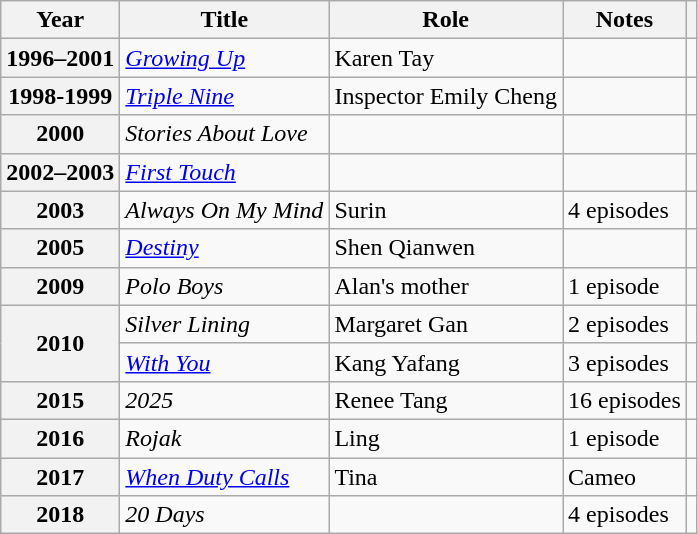<table class="wikitable sortable plainrowheaders">
<tr>
<th scope="col">Year</th>
<th scope="col">Title</th>
<th scope="col">Role</th>
<th scope="col" class="unsortable">Notes</th>
<th scope="col" class="unsortable"></th>
</tr>
<tr>
<th scope="row">1996–2001</th>
<td><a href='#'><em>Growing Up</em></a></td>
<td>Karen Tay</td>
<td></td>
<td></td>
</tr>
<tr>
<th scope="row">1998-1999</th>
<td><em><a href='#'>Triple Nine</a></em></td>
<td>Inspector Emily Cheng</td>
<td></td>
<td></td>
</tr>
<tr>
<th scope="row">2000</th>
<td><em>Stories About Love</em></td>
<td></td>
<td></td>
<td></td>
</tr>
<tr>
<th scope="row">2002–2003</th>
<td><em><a href='#'>First Touch</a></em></td>
<td></td>
<td></td>
<td></td>
</tr>
<tr>
<th scope="row">2003</th>
<td><em>Always On My Mind</em></td>
<td>Surin</td>
<td>4 episodes</td>
<td></td>
</tr>
<tr>
<th scope="row">2005</th>
<td><em><a href='#'>Destiny</a></em></td>
<td>Shen Qianwen</td>
<td></td>
<td></td>
</tr>
<tr>
<th scope="row">2009</th>
<td><em>Polo Boys</em></td>
<td>Alan's mother</td>
<td>1 episode</td>
<td></td>
</tr>
<tr>
<th scope="row" rowspan="2">2010</th>
<td><em>Silver Lining</em></td>
<td>Margaret Gan</td>
<td>2 episodes</td>
<td></td>
</tr>
<tr>
<td><em><a href='#'>With You</a></em></td>
<td>Kang Yafang</td>
<td>3 episodes</td>
<td></td>
</tr>
<tr>
<th scope="row">2015</th>
<td><em>2025</em></td>
<td>Renee Tang</td>
<td>16 episodes</td>
<td></td>
</tr>
<tr>
<th scope="row">2016</th>
<td><em>Rojak</em></td>
<td>Ling</td>
<td>1 episode</td>
<td></td>
</tr>
<tr>
<th scope="row">2017</th>
<td><em><a href='#'>When Duty Calls</a></em></td>
<td>Tina</td>
<td>Cameo</td>
<td></td>
</tr>
<tr>
<th scope="row">2018</th>
<td><em>20 Days</em></td>
<td></td>
<td>4 episodes</td>
<td></td>
</tr>
</table>
